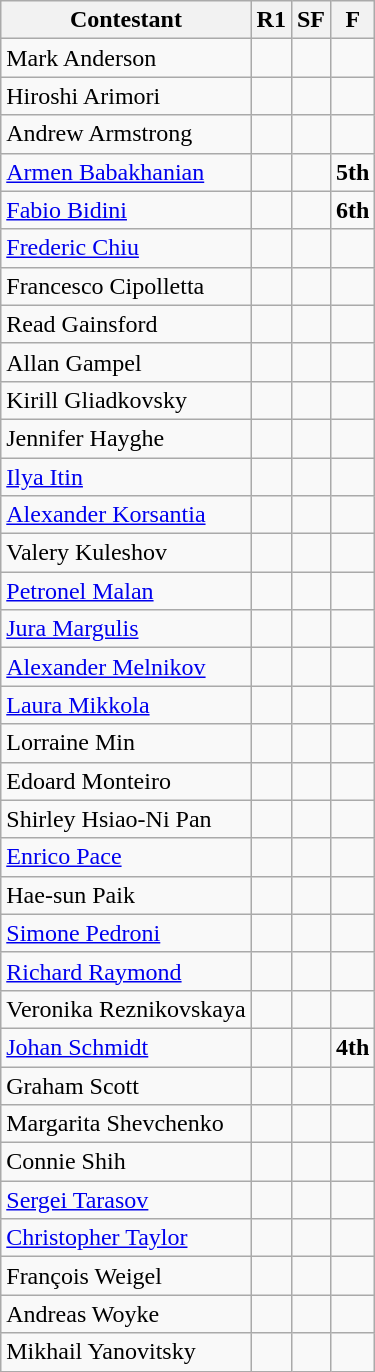<table class="wikitable">
<tr>
<th>Contestant</th>
<th>R1</th>
<th>SF</th>
<th>F</th>
</tr>
<tr>
<td> Mark Anderson</td>
<td></td>
<td></td>
<td></td>
</tr>
<tr>
<td> Hiroshi Arimori</td>
<td></td>
<td></td>
<td></td>
</tr>
<tr>
<td> Andrew Armstrong</td>
<td></td>
<td></td>
<td></td>
</tr>
<tr>
<td> <a href='#'>Armen Babakhanian</a></td>
<td></td>
<td></td>
<td><strong>5th</strong></td>
</tr>
<tr>
<td> <a href='#'>Fabio Bidini</a></td>
<td></td>
<td></td>
<td><strong>6th</strong></td>
</tr>
<tr>
<td> <a href='#'>Frederic Chiu</a></td>
<td></td>
<td></td>
<td></td>
</tr>
<tr>
<td> Francesco Cipolletta</td>
<td></td>
<td></td>
<td></td>
</tr>
<tr>
<td> Read Gainsford</td>
<td></td>
<td></td>
<td></td>
</tr>
<tr>
<td> Allan Gampel</td>
<td></td>
<td></td>
<td></td>
</tr>
<tr>
<td> Kirill Gliadkovsky</td>
<td></td>
<td></td>
<td></td>
</tr>
<tr>
<td> Jennifer Hayghe</td>
<td></td>
<td></td>
<td></td>
</tr>
<tr>
<td> <a href='#'>Ilya Itin</a></td>
<td></td>
<td></td>
<td></td>
</tr>
<tr>
<td> <a href='#'>Alexander Korsantia</a></td>
<td></td>
<td></td>
<td></td>
</tr>
<tr>
<td> Valery Kuleshov</td>
<td></td>
<td></td>
<td></td>
</tr>
<tr>
<td> <a href='#'>Petronel Malan</a></td>
<td></td>
<td></td>
<td></td>
</tr>
<tr>
<td> <a href='#'>Jura Margulis</a></td>
<td></td>
<td></td>
<td></td>
</tr>
<tr>
<td> <a href='#'>Alexander Melnikov</a></td>
<td></td>
<td></td>
<td></td>
</tr>
<tr>
<td> <a href='#'>Laura Mikkola</a></td>
<td></td>
<td></td>
<td></td>
</tr>
<tr>
<td> Lorraine Min</td>
<td></td>
<td></td>
<td></td>
</tr>
<tr>
<td> Edoard Monteiro</td>
<td></td>
<td></td>
<td></td>
</tr>
<tr>
<td> Shirley Hsiao-Ni Pan</td>
<td></td>
<td></td>
<td></td>
</tr>
<tr>
<td> <a href='#'>Enrico Pace</a></td>
<td></td>
<td></td>
<td></td>
</tr>
<tr>
<td> Hae-sun Paik</td>
<td></td>
<td></td>
<td></td>
</tr>
<tr>
<td> <a href='#'>Simone Pedroni</a></td>
<td></td>
<td></td>
<td></td>
</tr>
<tr>
<td> <a href='#'>Richard Raymond</a></td>
<td></td>
<td></td>
<td></td>
</tr>
<tr>
<td> Veronika Reznikovskaya</td>
<td></td>
<td></td>
<td></td>
</tr>
<tr>
<td> <a href='#'>Johan Schmidt</a></td>
<td></td>
<td></td>
<td><strong>4th</strong></td>
</tr>
<tr>
<td> Graham Scott</td>
<td></td>
<td></td>
<td></td>
</tr>
<tr>
<td> Margarita Shevchenko</td>
<td></td>
<td></td>
<td></td>
</tr>
<tr>
<td> Connie Shih</td>
<td></td>
<td></td>
<td></td>
</tr>
<tr>
<td> <a href='#'>Sergei Tarasov</a></td>
<td></td>
<td></td>
<td></td>
</tr>
<tr>
<td> <a href='#'>Christopher Taylor</a></td>
<td></td>
<td></td>
<td></td>
</tr>
<tr>
<td> François Weigel</td>
<td></td>
<td></td>
<td></td>
</tr>
<tr>
<td> Andreas Woyke</td>
<td></td>
<td></td>
<td></td>
</tr>
<tr>
<td> Mikhail Yanovitsky</td>
<td></td>
<td></td>
<td></td>
</tr>
</table>
